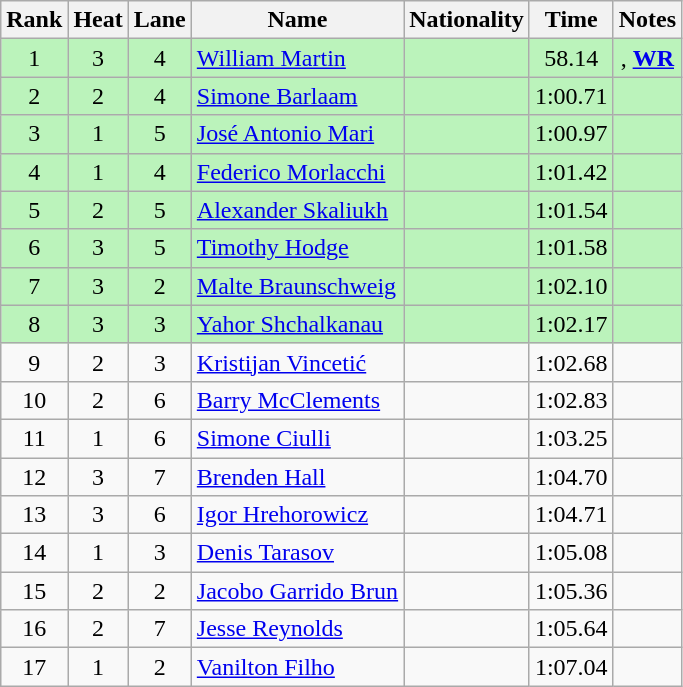<table class="wikitable sortable" style="text-align:center">
<tr>
<th>Rank</th>
<th>Heat</th>
<th>Lane</th>
<th>Name</th>
<th>Nationality</th>
<th>Time</th>
<th>Notes</th>
</tr>
<tr bgcolor=bbf3bb>
<td>1</td>
<td>3</td>
<td>4</td>
<td align=left><a href='#'>William Martin</a></td>
<td align=left></td>
<td>58.14</td>
<td>, <strong><a href='#'>WR</a></strong></td>
</tr>
<tr bgcolor=bbf3bb>
<td>2</td>
<td>2</td>
<td>4</td>
<td align=left><a href='#'>Simone Barlaam</a></td>
<td align=left></td>
<td>1:00.71</td>
<td></td>
</tr>
<tr bgcolor=bbf3bb>
<td>3</td>
<td>1</td>
<td>5</td>
<td align=left><a href='#'>José Antonio Mari</a></td>
<td align=left></td>
<td>1:00.97</td>
<td></td>
</tr>
<tr bgcolor=bbf3bb>
<td>4</td>
<td>1</td>
<td>4</td>
<td align=left><a href='#'>Federico Morlacchi</a></td>
<td align=left></td>
<td>1:01.42</td>
<td></td>
</tr>
<tr bgcolor=bbf3bb>
<td>5</td>
<td>2</td>
<td>5</td>
<td align=left><a href='#'>Alexander Skaliukh</a></td>
<td align=left></td>
<td>1:01.54</td>
<td></td>
</tr>
<tr bgcolor=bbf3bb>
<td>6</td>
<td>3</td>
<td>5</td>
<td align=left><a href='#'>Timothy Hodge</a></td>
<td align=left></td>
<td>1:01.58</td>
<td></td>
</tr>
<tr bgcolor=bbf3bb>
<td>7</td>
<td>3</td>
<td>2</td>
<td align=left><a href='#'>Malte Braunschweig</a></td>
<td align=left></td>
<td>1:02.10</td>
<td></td>
</tr>
<tr bgcolor=bbf3bb>
<td>8</td>
<td>3</td>
<td>3</td>
<td align=left><a href='#'>Yahor Shchalkanau</a></td>
<td align=left></td>
<td>1:02.17</td>
<td></td>
</tr>
<tr>
<td>9</td>
<td>2</td>
<td>3</td>
<td align=left><a href='#'>Kristijan Vincetić</a></td>
<td align=left></td>
<td>1:02.68</td>
<td></td>
</tr>
<tr>
<td>10</td>
<td>2</td>
<td>6</td>
<td align=left><a href='#'>Barry McClements</a></td>
<td align=left></td>
<td>1:02.83</td>
<td></td>
</tr>
<tr>
<td>11</td>
<td>1</td>
<td>6</td>
<td align=left><a href='#'>Simone Ciulli</a></td>
<td align=left></td>
<td>1:03.25</td>
<td></td>
</tr>
<tr>
<td>12</td>
<td>3</td>
<td>7</td>
<td align=left><a href='#'>Brenden Hall</a></td>
<td align=left></td>
<td>1:04.70</td>
<td></td>
</tr>
<tr>
<td>13</td>
<td>3</td>
<td>6</td>
<td align=left><a href='#'>Igor Hrehorowicz</a></td>
<td align=left></td>
<td>1:04.71</td>
<td></td>
</tr>
<tr>
<td>14</td>
<td>1</td>
<td>3</td>
<td align=left><a href='#'>Denis Tarasov</a></td>
<td align=left></td>
<td>1:05.08</td>
<td></td>
</tr>
<tr>
<td>15</td>
<td>2</td>
<td>2</td>
<td align=left><a href='#'>Jacobo Garrido Brun</a></td>
<td align=left></td>
<td>1:05.36</td>
<td></td>
</tr>
<tr>
<td>16</td>
<td>2</td>
<td>7</td>
<td align=left><a href='#'>Jesse Reynolds</a></td>
<td align=left></td>
<td>1:05.64</td>
<td></td>
</tr>
<tr>
<td>17</td>
<td>1</td>
<td>2</td>
<td align=left><a href='#'>Vanilton Filho</a></td>
<td align=left></td>
<td>1:07.04</td>
<td></td>
</tr>
</table>
